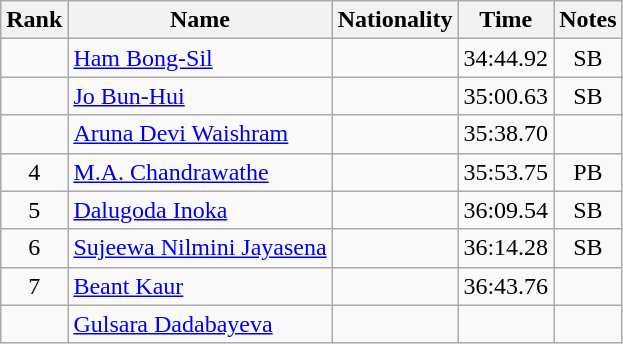<table class="wikitable sortable" style="text-align:center">
<tr>
<th>Rank</th>
<th>Name</th>
<th>Nationality</th>
<th>Time</th>
<th>Notes</th>
</tr>
<tr>
<td></td>
<td align=left><a href='#'>Ham Bong-Sil</a></td>
<td align=left></td>
<td>34:44.92</td>
<td>SB</td>
</tr>
<tr>
<td></td>
<td align=left><a href='#'>Jo Bun-Hui</a></td>
<td align=left></td>
<td>35:00.63</td>
<td>SB</td>
</tr>
<tr>
<td></td>
<td align=left><a href='#'>Aruna Devi Waishram</a></td>
<td align=left></td>
<td>35:38.70</td>
<td></td>
</tr>
<tr>
<td>4</td>
<td align=left><a href='#'>M.A. Chandrawathe</a></td>
<td align=left></td>
<td>35:53.75</td>
<td>PB</td>
</tr>
<tr>
<td>5</td>
<td align=left><a href='#'>Dalugoda Inoka</a></td>
<td align=left></td>
<td>36:09.54</td>
<td>SB</td>
</tr>
<tr>
<td>6</td>
<td align=left><a href='#'>Sujeewa Nilmini Jayasena</a></td>
<td align=left></td>
<td>36:14.28</td>
<td>SB</td>
</tr>
<tr>
<td>7</td>
<td align=left><a href='#'>Beant Kaur</a></td>
<td align=left></td>
<td>36:43.76</td>
<td></td>
</tr>
<tr>
<td></td>
<td align=left><a href='#'>Gulsara Dadabayeva</a></td>
<td align=left></td>
<td></td>
<td></td>
</tr>
</table>
